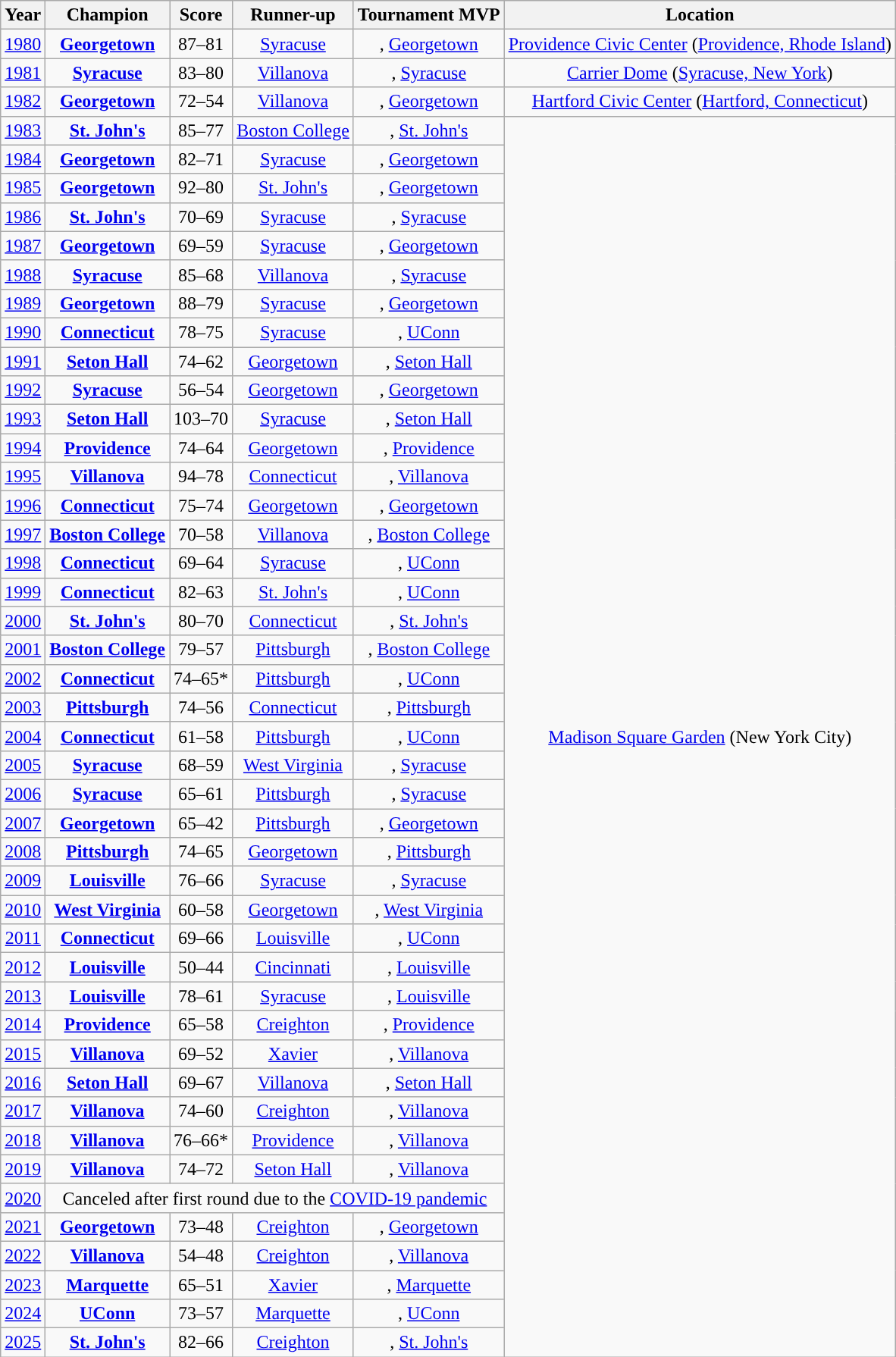<table class="wikitable sortable" style="text-align:center">
<tr>
<th width=px>Year</th>
<th width=px>Champion</th>
<th width=px>Score</th>
<th width=px>Runner-up</th>
<th width=px>Tournament MVP</th>
<th width=px>Location</th>
</tr>
<tr>
<td><a href='#'>1980</a></td>
<td><strong><a href='#'>Georgetown</a></strong></td>
<td>87–81</td>
<td><a href='#'>Syracuse</a></td>
<td>, <a href='#'>Georgetown</a></td>
<td><a href='#'>Providence Civic Center</a> (<a href='#'>Providence, Rhode Island</a>)</td>
</tr>
<tr>
<td><a href='#'>1981</a></td>
<td><strong><a href='#'>Syracuse</a></strong></td>
<td>83–80</td>
<td><a href='#'>Villanova</a></td>
<td>, <a href='#'>Syracuse</a></td>
<td><a href='#'>Carrier Dome</a> (<a href='#'>Syracuse, New York</a>)</td>
</tr>
<tr>
<td><a href='#'>1982</a></td>
<td><strong><a href='#'>Georgetown</a></strong></td>
<td>72–54</td>
<td><a href='#'>Villanova</a></td>
<td>, <a href='#'>Georgetown</a></td>
<td><a href='#'>Hartford Civic Center</a> (<a href='#'>Hartford, Connecticut</a>)</td>
</tr>
<tr>
<td><a href='#'>1983</a></td>
<td><strong><a href='#'>St. John's</a></strong></td>
<td>85–77</td>
<td><a href='#'>Boston College</a></td>
<td>, <a href='#'>St. John's</a></td>
<td rowspan="43"><a href='#'>Madison Square Garden</a> (New York City)</td>
</tr>
<tr>
<td><a href='#'>1984</a></td>
<td><strong><a href='#'>Georgetown</a></strong></td>
<td>82–71</td>
<td><a href='#'>Syracuse</a></td>
<td>, <a href='#'>Georgetown</a></td>
</tr>
<tr>
<td><a href='#'>1985</a></td>
<td><strong><a href='#'>Georgetown</a></strong></td>
<td>92–80</td>
<td><a href='#'>St. John's</a></td>
<td>, <a href='#'>Georgetown</a></td>
</tr>
<tr>
<td><a href='#'>1986</a></td>
<td><strong><a href='#'>St. John's</a></strong></td>
<td>70–69</td>
<td><a href='#'>Syracuse</a></td>
<td>, <a href='#'>Syracuse</a></td>
</tr>
<tr>
<td><a href='#'>1987</a></td>
<td><strong><a href='#'>Georgetown</a></strong></td>
<td>69–59</td>
<td><a href='#'>Syracuse</a></td>
<td>, <a href='#'>Georgetown</a></td>
</tr>
<tr>
<td><a href='#'>1988</a></td>
<td><strong><a href='#'>Syracuse</a></strong></td>
<td>85–68</td>
<td><a href='#'>Villanova</a></td>
<td>, <a href='#'>Syracuse</a></td>
</tr>
<tr>
<td><a href='#'>1989</a></td>
<td><strong><a href='#'>Georgetown</a></strong></td>
<td>88–79</td>
<td><a href='#'>Syracuse</a></td>
<td>, <a href='#'>Georgetown</a></td>
</tr>
<tr>
<td><a href='#'>1990</a></td>
<td><strong><a href='#'>Connecticut</a></strong></td>
<td>78–75</td>
<td><a href='#'>Syracuse</a></td>
<td>, <a href='#'>UConn</a></td>
</tr>
<tr>
<td><a href='#'>1991</a></td>
<td><strong><a href='#'>Seton Hall</a></strong></td>
<td>74–62</td>
<td><a href='#'>Georgetown</a></td>
<td>, <a href='#'>Seton Hall</a></td>
</tr>
<tr>
<td><a href='#'>1992</a></td>
<td><strong><a href='#'>Syracuse</a></strong></td>
<td>56–54</td>
<td><a href='#'>Georgetown</a></td>
<td>, <a href='#'>Georgetown</a></td>
</tr>
<tr>
<td><a href='#'>1993</a></td>
<td><strong><a href='#'>Seton Hall</a></strong></td>
<td>103–70</td>
<td><a href='#'>Syracuse</a></td>
<td>, <a href='#'>Seton Hall</a></td>
</tr>
<tr>
<td><a href='#'>1994</a></td>
<td><strong><a href='#'>Providence</a></strong></td>
<td>74–64</td>
<td><a href='#'>Georgetown</a></td>
<td>, <a href='#'>Providence</a></td>
</tr>
<tr>
<td><a href='#'>1995</a></td>
<td><strong><a href='#'>Villanova</a></strong></td>
<td>94–78</td>
<td><a href='#'>Connecticut</a></td>
<td>, <a href='#'>Villanova</a></td>
</tr>
<tr>
<td><a href='#'>1996</a></td>
<td><strong><a href='#'>Connecticut</a></strong></td>
<td>75–74</td>
<td><a href='#'>Georgetown</a></td>
<td>, <a href='#'>Georgetown</a></td>
</tr>
<tr>
<td><a href='#'>1997</a></td>
<td><strong><a href='#'>Boston College</a></strong></td>
<td>70–58</td>
<td><a href='#'>Villanova</a></td>
<td>, <a href='#'>Boston College</a></td>
</tr>
<tr>
<td><a href='#'>1998</a></td>
<td><strong><a href='#'>Connecticut</a></strong></td>
<td>69–64</td>
<td><a href='#'>Syracuse</a></td>
<td>, <a href='#'>UConn</a></td>
</tr>
<tr>
<td><a href='#'>1999</a></td>
<td><strong><a href='#'>Connecticut</a></strong></td>
<td>82–63</td>
<td><a href='#'>St. John's</a></td>
<td>, <a href='#'>UConn</a></td>
</tr>
<tr>
<td><a href='#'>2000</a></td>
<td><strong><a href='#'>St. John's</a></strong></td>
<td>80–70</td>
<td><a href='#'>Connecticut</a></td>
<td>, <a href='#'>St. John's</a></td>
</tr>
<tr>
<td><a href='#'>2001</a></td>
<td><strong><a href='#'>Boston College</a></strong></td>
<td>79–57</td>
<td><a href='#'>Pittsburgh</a></td>
<td>, <a href='#'>Boston College</a></td>
</tr>
<tr>
<td><a href='#'>2002</a></td>
<td><strong><a href='#'>Connecticut</a></strong></td>
<td>74–65*</td>
<td><a href='#'>Pittsburgh</a></td>
<td>, <a href='#'>UConn</a></td>
</tr>
<tr>
<td><a href='#'>2003</a></td>
<td><strong><a href='#'>Pittsburgh</a></strong></td>
<td>74–56</td>
<td><a href='#'>Connecticut</a></td>
<td>, <a href='#'>Pittsburgh</a></td>
</tr>
<tr>
<td><a href='#'>2004</a></td>
<td><strong><a href='#'>Connecticut</a></strong></td>
<td>61–58</td>
<td><a href='#'>Pittsburgh</a></td>
<td>, <a href='#'>UConn</a></td>
</tr>
<tr>
<td><a href='#'>2005</a></td>
<td><strong><a href='#'>Syracuse</a></strong></td>
<td>68–59</td>
<td><a href='#'>West Virginia</a></td>
<td>, <a href='#'>Syracuse</a></td>
</tr>
<tr>
<td><a href='#'>2006</a></td>
<td><strong><a href='#'>Syracuse</a></strong></td>
<td>65–61</td>
<td><a href='#'>Pittsburgh</a></td>
<td>, <a href='#'>Syracuse</a></td>
</tr>
<tr>
<td><a href='#'>2007</a></td>
<td><strong><a href='#'>Georgetown</a></strong></td>
<td>65–42</td>
<td><a href='#'>Pittsburgh</a></td>
<td>, <a href='#'>Georgetown</a></td>
</tr>
<tr>
<td><a href='#'>2008</a></td>
<td><strong><a href='#'>Pittsburgh</a></strong></td>
<td>74–65</td>
<td><a href='#'>Georgetown</a></td>
<td>, <a href='#'>Pittsburgh</a></td>
</tr>
<tr>
<td><a href='#'>2009</a></td>
<td><strong><a href='#'>Louisville</a></strong></td>
<td>76–66</td>
<td><a href='#'>Syracuse</a></td>
<td>, <a href='#'>Syracuse</a></td>
</tr>
<tr>
<td><a href='#'>2010</a></td>
<td><strong><a href='#'>West Virginia</a></strong></td>
<td>60–58</td>
<td><a href='#'>Georgetown</a></td>
<td>, <a href='#'>West Virginia</a></td>
</tr>
<tr>
<td><a href='#'>2011</a></td>
<td><strong><a href='#'>Connecticut</a></strong></td>
<td>69–66</td>
<td><a href='#'>Louisville</a></td>
<td>, <a href='#'>UConn</a></td>
</tr>
<tr>
<td><a href='#'>2012</a></td>
<td><strong><a href='#'>Louisville</a></strong></td>
<td>50–44</td>
<td><a href='#'>Cincinnati</a></td>
<td>, <a href='#'>Louisville</a></td>
</tr>
<tr>
<td><a href='#'>2013</a></td>
<td><strong><a href='#'>Louisville</a></strong></td>
<td>78–61</td>
<td><a href='#'>Syracuse</a></td>
<td>, <a href='#'>Louisville</a></td>
</tr>
<tr>
<td><a href='#'>2014</a></td>
<td><strong><a href='#'>Providence</a></strong></td>
<td>65–58</td>
<td><a href='#'>Creighton</a></td>
<td>, <a href='#'>Providence</a></td>
</tr>
<tr>
<td><a href='#'>2015</a></td>
<td><strong><a href='#'>Villanova</a></strong></td>
<td>69–52</td>
<td><a href='#'>Xavier</a></td>
<td>, <a href='#'>Villanova</a></td>
</tr>
<tr>
<td><a href='#'>2016</a></td>
<td><strong><a href='#'>Seton Hall</a></strong></td>
<td>69–67</td>
<td><a href='#'>Villanova</a></td>
<td>, <a href='#'>Seton Hall</a></td>
</tr>
<tr>
<td><a href='#'>2017</a></td>
<td><strong><a href='#'>Villanova</a></strong></td>
<td>74–60</td>
<td><a href='#'>Creighton</a></td>
<td>, <a href='#'>Villanova</a></td>
</tr>
<tr>
<td><a href='#'>2018</a></td>
<td><strong><a href='#'>Villanova</a></strong></td>
<td>76–66*</td>
<td><a href='#'>Providence</a></td>
<td>, <a href='#'>Villanova</a></td>
</tr>
<tr>
<td><a href='#'>2019</a></td>
<td><strong><a href='#'>Villanova</a></strong></td>
<td>74–72</td>
<td><a href='#'>Seton Hall</a></td>
<td>, <a href='#'>Villanova</a></td>
</tr>
<tr>
<td><a href='#'>2020</a></td>
<td colspan=4>Canceled after first round due to the <a href='#'>COVID-19 pandemic</a><em></td>
</tr>
<tr>
<td><a href='#'>2021</a></td>
<td><strong><a href='#'>Georgetown</a></strong></td>
<td>73–48</td>
<td><a href='#'>Creighton</a></td>
<td>, <a href='#'>Georgetown</a></td>
</tr>
<tr>
<td><a href='#'>2022</a></td>
<td><strong><a href='#'>Villanova</a></strong></td>
<td>54–48</td>
<td><a href='#'>Creighton</a></td>
<td>, <a href='#'>Villanova</a></td>
</tr>
<tr>
<td><a href='#'>2023</a></td>
<td><strong><a href='#'>Marquette</a></strong></td>
<td>65–51</td>
<td><a href='#'>Xavier</a></td>
<td>, <a href='#'>Marquette</a></td>
</tr>
<tr>
<td><a href='#'>2024</a></td>
<td><strong><a href='#'>UConn</a></strong></td>
<td>73–57</td>
<td><a href='#'>Marquette</a></td>
<td>, <a href='#'>UConn</a></td>
</tr>
<tr>
<td><a href='#'>2025</a></td>
<td><strong><a href='#'>St. John's</a></strong></td>
<td>82–66</td>
<td><a href='#'>Creighton</a></td>
<td>, <a href='#'>St. John's</a></td>
</tr>
</table>
